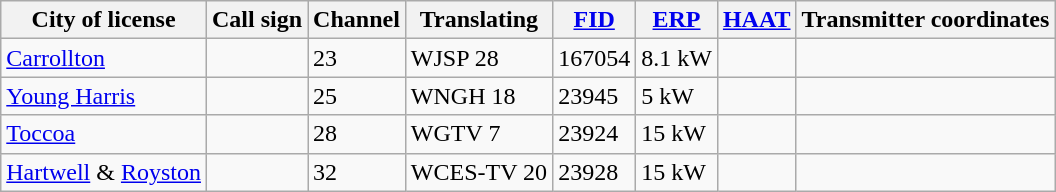<table class="sortable wikitable">
<tr>
<th scope="col">City of license</th>
<th scope="col">Call sign</th>
<th scope="col">Channel</th>
<th scope="col">Translating</th>
<th scope="col"><a href='#'>FID</a></th>
<th scope="col"><a href='#'>ERP</a></th>
<th scope="col"><a href='#'>HAAT</a></th>
<th scope="col" class="unsortable">Transmitter coordinates</th>
</tr>
<tr>
<td><a href='#'>Carrollton</a></td>
<td></td>
<td>23</td>
<td>WJSP 28</td>
<td>167054</td>
<td>8.1 kW</td>
<td></td>
<td></td>
</tr>
<tr>
<td><a href='#'>Young Harris</a></td>
<td></td>
<td>25</td>
<td>WNGH 18</td>
<td>23945</td>
<td>5 kW</td>
<td></td>
<td></td>
</tr>
<tr>
<td><a href='#'>Toccoa</a></td>
<td></td>
<td>28</td>
<td>WGTV 7</td>
<td>23924</td>
<td>15 kW</td>
<td></td>
<td></td>
</tr>
<tr>
<td><a href='#'>Hartwell</a> & <a href='#'>Royston</a></td>
<td></td>
<td>32</td>
<td>WCES-TV 20</td>
<td>23928</td>
<td>15 kW</td>
<td></td>
<td></td>
</tr>
</table>
